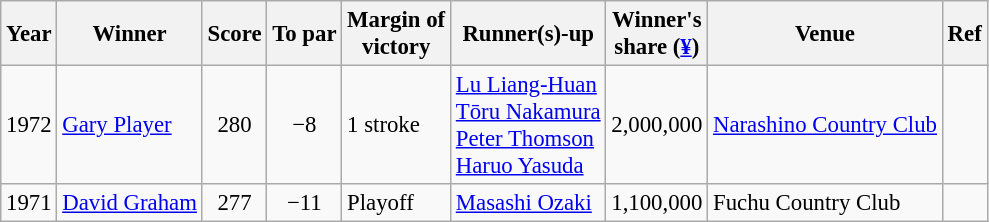<table class="wikitable" style="font-size:95%">
<tr>
<th>Year</th>
<th>Winner</th>
<th>Score</th>
<th>To par</th>
<th>Margin of<br>victory</th>
<th>Runner(s)-up</th>
<th>Winner's<br>share (<a href='#'>¥</a>)</th>
<th>Venue</th>
<th>Ref</th>
</tr>
<tr>
<td>1972</td>
<td> <a href='#'>Gary Player</a></td>
<td align=center>280</td>
<td align=center>−8</td>
<td>1 stroke</td>
<td> <a href='#'>Lu Liang-Huan</a><br> <a href='#'>Tōru Nakamura</a><br> <a href='#'>Peter Thomson</a><br> <a href='#'>Haruo Yasuda</a></td>
<td align=right>2,000,000</td>
<td><a href='#'>Narashino Country Club</a></td>
<td></td>
</tr>
<tr>
<td>1971</td>
<td> <a href='#'>David Graham</a></td>
<td align=center>277</td>
<td align=center>−11</td>
<td>Playoff</td>
<td> <a href='#'>Masashi Ozaki</a></td>
<td align=right>1,100,000</td>
<td>Fuchu Country Club</td>
<td></td>
</tr>
</table>
